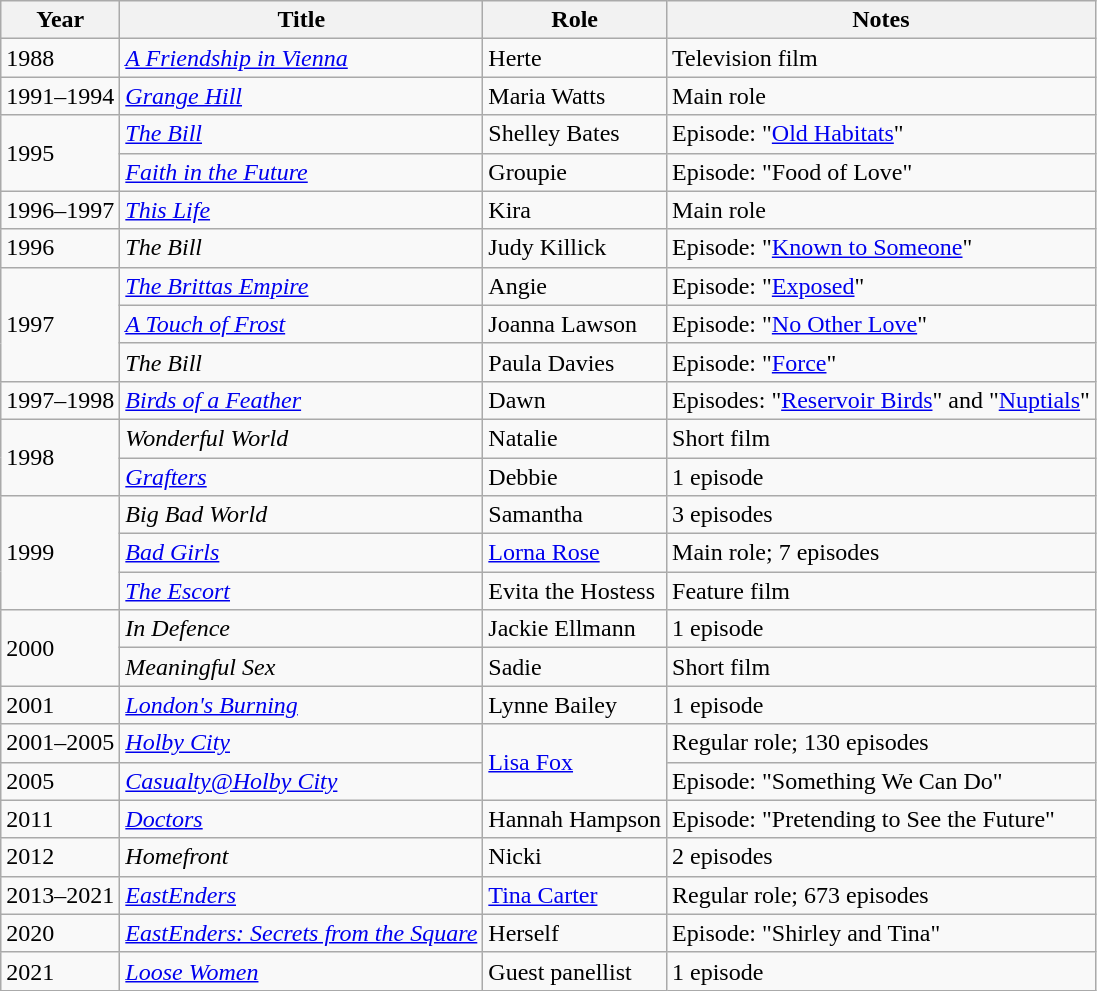<table class="wikitable sortable">
<tr>
<th>Year</th>
<th>Title</th>
<th>Role</th>
<th class="unsortable">Notes</th>
</tr>
<tr>
<td>1988</td>
<td><em><a href='#'>A Friendship in Vienna</a></em></td>
<td>Herte</td>
<td>Television film</td>
</tr>
<tr>
<td>1991–1994</td>
<td><em><a href='#'>Grange Hill</a></em></td>
<td>Maria Watts</td>
<td>Main role</td>
</tr>
<tr>
<td rowspan="2">1995</td>
<td><em><a href='#'>The Bill</a></em></td>
<td>Shelley Bates</td>
<td>Episode: "<a href='#'>Old Habitats</a>"</td>
</tr>
<tr>
<td><em><a href='#'>Faith in the Future</a></em></td>
<td>Groupie</td>
<td>Episode: "Food of Love"</td>
</tr>
<tr>
<td>1996–1997</td>
<td><em><a href='#'>This Life</a></em></td>
<td>Kira</td>
<td>Main role</td>
</tr>
<tr>
<td>1996</td>
<td><em>The Bill</em></td>
<td>Judy Killick</td>
<td>Episode: "<a href='#'>Known to Someone</a>"</td>
</tr>
<tr>
<td rowspan="3">1997</td>
<td><em><a href='#'>The Brittas Empire</a></em></td>
<td>Angie</td>
<td>Episode: "<a href='#'>Exposed</a>"</td>
</tr>
<tr>
<td><em><a href='#'>A Touch of Frost</a></em></td>
<td>Joanna Lawson</td>
<td>Episode: "<a href='#'>No Other Love</a>"</td>
</tr>
<tr>
<td><em>The Bill</em></td>
<td>Paula Davies</td>
<td>Episode: "<a href='#'>Force</a>"</td>
</tr>
<tr>
<td>1997–1998</td>
<td><em><a href='#'>Birds of a Feather</a></em></td>
<td>Dawn</td>
<td>Episodes: "<a href='#'>Reservoir Birds</a>" and "<a href='#'>Nuptials</a>"</td>
</tr>
<tr>
<td rowspan="2">1998</td>
<td><em>Wonderful World</em></td>
<td>Natalie</td>
<td>Short film</td>
</tr>
<tr>
<td><em><a href='#'>Grafters</a></em></td>
<td>Debbie</td>
<td>1 episode</td>
</tr>
<tr>
<td rowspan="3">1999</td>
<td><em>Big Bad World</em></td>
<td>Samantha</td>
<td>3 episodes</td>
</tr>
<tr>
<td><em><a href='#'>Bad Girls</a></em></td>
<td><a href='#'>Lorna Rose</a></td>
<td>Main role; 7 episodes</td>
</tr>
<tr>
<td><em><a href='#'>The Escort</a></em></td>
<td>Evita the Hostess</td>
<td>Feature film</td>
</tr>
<tr>
<td rowspan="2">2000</td>
<td><em>In Defence</em></td>
<td>Jackie Ellmann</td>
<td>1 episode</td>
</tr>
<tr>
<td><em>Meaningful Sex</em></td>
<td>Sadie</td>
<td>Short film</td>
</tr>
<tr>
<td>2001</td>
<td><em><a href='#'>London's Burning</a></em></td>
<td>Lynne Bailey</td>
<td>1 episode</td>
</tr>
<tr>
<td>2001–2005</td>
<td><em><a href='#'>Holby City</a></em></td>
<td rowspan="2"><a href='#'>Lisa Fox</a></td>
<td>Regular role; 130 episodes</td>
</tr>
<tr>
<td>2005</td>
<td><em><a href='#'>Casualty@Holby City</a></em></td>
<td>Episode: "Something We Can Do"</td>
</tr>
<tr>
<td>2011</td>
<td><em><a href='#'>Doctors</a></em></td>
<td>Hannah Hampson</td>
<td>Episode: "Pretending to See the Future"</td>
</tr>
<tr>
<td>2012</td>
<td><em>Homefront</em></td>
<td>Nicki</td>
<td>2 episodes</td>
</tr>
<tr>
<td>2013–2021</td>
<td><em><a href='#'>EastEnders</a></em></td>
<td><a href='#'>Tina Carter</a></td>
<td>Regular role; 673 episodes</td>
</tr>
<tr>
<td>2020</td>
<td><em><a href='#'>EastEnders: Secrets from the Square</a></em></td>
<td>Herself</td>
<td>Episode: "Shirley and Tina"</td>
</tr>
<tr>
<td>2021</td>
<td><em><a href='#'>Loose Women</a></em></td>
<td>Guest panellist</td>
<td>1 episode</td>
</tr>
</table>
